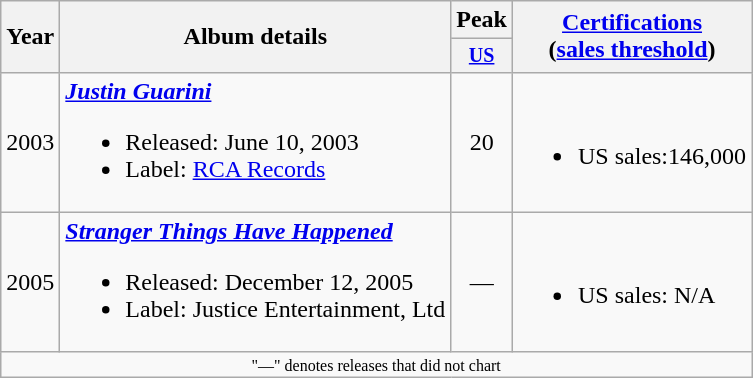<table class="wikitable">
<tr>
<th rowspan="2">Year</th>
<th rowspan="2">Album details</th>
<th>Peak</th>
<th rowspan="2"><a href='#'>Certifications</a><br>(<a href='#'>sales threshold</a>)</th>
</tr>
<tr style="font-size:smaller;">
<th style="width:30px;"><a href='#'>US</a></th>
</tr>
<tr>
<td>2003</td>
<td><strong><em><a href='#'>Justin Guarini</a></em></strong><br><ul><li>Released: June 10, 2003</li><li>Label: <a href='#'>RCA Records</a></li></ul></td>
<td style="text-align:center;">20</td>
<td><br><ul><li>US sales:146,000</li></ul></td>
</tr>
<tr>
<td>2005</td>
<td><strong><em><a href='#'>Stranger Things Have Happened</a></em></strong><br><ul><li>Released: December 12, 2005</li><li>Label: Justice Entertainment, Ltd</li></ul></td>
<td style="text-align:center;">—</td>
<td><br><ul><li>US sales: N/A</li></ul></td>
</tr>
<tr>
<td colspan="4" style="text-align:center; font-size:8pt;">"—" denotes releases that did not chart</td>
</tr>
</table>
